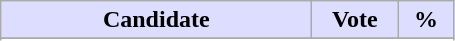<table class="wikitable">
<tr>
<th style="background:#ddf; width:200px;">Candidate</th>
<th style="background:#ddf; width:50px;">Vote</th>
<th style="background:#ddf; width:30px;">%</th>
</tr>
<tr>
</tr>
<tr>
</tr>
</table>
